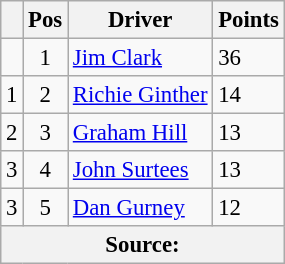<table class="wikitable" style="font-size: 95%;">
<tr>
<th></th>
<th>Pos</th>
<th>Driver</th>
<th>Points</th>
</tr>
<tr>
<td align="left"></td>
<td align="center">1</td>
<td> <a href='#'>Jim Clark</a></td>
<td align="left">36</td>
</tr>
<tr>
<td align="left"> 1</td>
<td align="center">2</td>
<td> <a href='#'>Richie Ginther</a></td>
<td align="left">14</td>
</tr>
<tr>
<td align="left"> 2</td>
<td align="center">3</td>
<td> <a href='#'>Graham Hill</a></td>
<td align="left">13</td>
</tr>
<tr>
<td align="left"> 3</td>
<td align="center">4</td>
<td> <a href='#'>John Surtees</a></td>
<td align="left">13</td>
</tr>
<tr>
<td align="left"> 3</td>
<td align="center">5</td>
<td> <a href='#'>Dan Gurney</a></td>
<td align="left">12</td>
</tr>
<tr>
<th colspan=4>Source:</th>
</tr>
</table>
